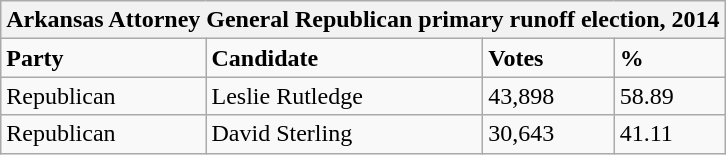<table class="wikitable">
<tr>
<th colspan="4">Arkansas Attorney General Republican primary runoff election, 2014</th>
</tr>
<tr>
<td><strong>Party</strong></td>
<td><strong>Candidate</strong></td>
<td><strong>Votes</strong></td>
<td><strong>%</strong></td>
</tr>
<tr>
<td>Republican</td>
<td>Leslie Rutledge</td>
<td>43,898</td>
<td>58.89</td>
</tr>
<tr>
<td>Republican</td>
<td>David Sterling</td>
<td>30,643</td>
<td>41.11</td>
</tr>
</table>
